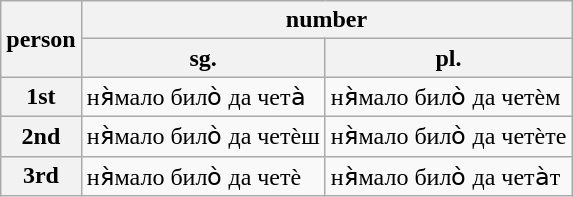<table class="wikitable">
<tr>
<th rowspan="2">person</th>
<th colspan="2">number</th>
</tr>
<tr>
<th>sg.</th>
<th>pl.</th>
</tr>
<tr>
<th>1st</th>
<td>ня̀мало било̀ да чета̀</td>
<td>ня̀мало било̀ да четѐм</td>
</tr>
<tr>
<th>2nd</th>
<td>ня̀мало било̀ да четѐш</td>
<td>ня̀мало било̀ да четѐте</td>
</tr>
<tr>
<th>3rd</th>
<td>ня̀мало било̀ да четѐ</td>
<td>ня̀мало било̀ да чета̀т</td>
</tr>
</table>
